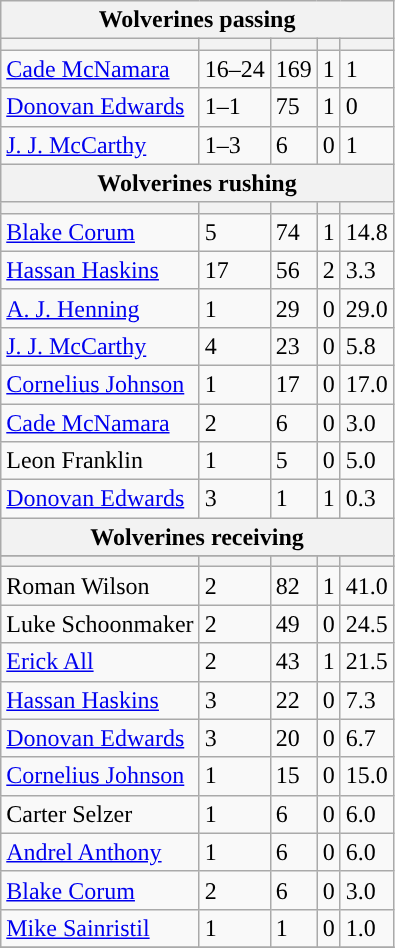<table class="wikitable plainrowheaders">
<tr>
<th colspan="6">Wolverines passing</th>
</tr>
<tr>
<th scope="col"></th>
<th scope="col"></th>
<th scope="col"></th>
<th scope="col"></th>
<th scope="col"></th>
</tr>
<tr>
<td><a href='#'>Cade McNamara</a></td>
<td>16–24</td>
<td>169</td>
<td>1</td>
<td>1</td>
</tr>
<tr>
<td><a href='#'>Donovan Edwards</a></td>
<td>1–1</td>
<td>75</td>
<td>1</td>
<td>0</td>
</tr>
<tr>
<td><a href='#'>J. J. McCarthy</a></td>
<td>1–3</td>
<td>6</td>
<td>0</td>
<td>1</td>
</tr>
<tr>
<th colspan="6">Wolverines rushing</th>
</tr>
<tr>
<th scope="col"></th>
<th scope="col"></th>
<th scope="col"></th>
<th scope="col"></th>
<th scope="col"></th>
</tr>
<tr>
<td><a href='#'>Blake Corum</a></td>
<td>5</td>
<td>74</td>
<td>1</td>
<td>14.8</td>
</tr>
<tr>
<td><a href='#'>Hassan Haskins</a></td>
<td>17</td>
<td>56</td>
<td>2</td>
<td>3.3</td>
</tr>
<tr>
<td><a href='#'>A. J. Henning</a></td>
<td>1</td>
<td>29</td>
<td>0</td>
<td>29.0</td>
</tr>
<tr>
<td><a href='#'>J. J. McCarthy</a></td>
<td>4</td>
<td>23</td>
<td>0</td>
<td>5.8</td>
</tr>
<tr>
<td><a href='#'>Cornelius Johnson</a></td>
<td>1</td>
<td>17</td>
<td>0</td>
<td>17.0</td>
</tr>
<tr>
<td><a href='#'>Cade McNamara</a></td>
<td>2</td>
<td>6</td>
<td>0</td>
<td>3.0</td>
</tr>
<tr>
<td>Leon Franklin</td>
<td>1</td>
<td>5</td>
<td>0</td>
<td>5.0</td>
</tr>
<tr>
<td><a href='#'>Donovan Edwards</a></td>
<td>3</td>
<td>1</td>
<td>1</td>
<td>0.3</td>
</tr>
<tr>
<th colspan="6">Wolverines receiving</th>
</tr>
<tr>
</tr>
<tr>
<th scope="col"></th>
<th scope="col"></th>
<th scope="col"></th>
<th scope="col"></th>
<th scope="col"></th>
</tr>
<tr>
<td>Roman Wilson</td>
<td>2</td>
<td>82</td>
<td>1</td>
<td>41.0</td>
</tr>
<tr>
<td>Luke Schoonmaker</td>
<td>2</td>
<td>49</td>
<td>0</td>
<td>24.5</td>
</tr>
<tr>
<td><a href='#'>Erick All</a></td>
<td>2</td>
<td>43</td>
<td>1</td>
<td>21.5</td>
</tr>
<tr>
<td><a href='#'>Hassan Haskins</a></td>
<td>3</td>
<td>22</td>
<td>0</td>
<td>7.3</td>
</tr>
<tr>
<td><a href='#'>Donovan Edwards</a></td>
<td>3</td>
<td>20</td>
<td>0</td>
<td>6.7</td>
</tr>
<tr>
<td><a href='#'>Cornelius Johnson</a></td>
<td>1</td>
<td>15</td>
<td>0</td>
<td>15.0</td>
</tr>
<tr>
<td>Carter Selzer</td>
<td>1</td>
<td>6</td>
<td>0</td>
<td>6.0</td>
</tr>
<tr>
<td><a href='#'>Andrel Anthony</a></td>
<td>1</td>
<td>6</td>
<td>0</td>
<td>6.0</td>
</tr>
<tr>
<td><a href='#'>Blake Corum</a></td>
<td>2</td>
<td>6</td>
<td>0</td>
<td>3.0</td>
</tr>
<tr>
<td><a href='#'>Mike Sainristil</a></td>
<td>1</td>
<td>1</td>
<td>0</td>
<td>1.0</td>
</tr>
<tr>
</tr>
</table>
